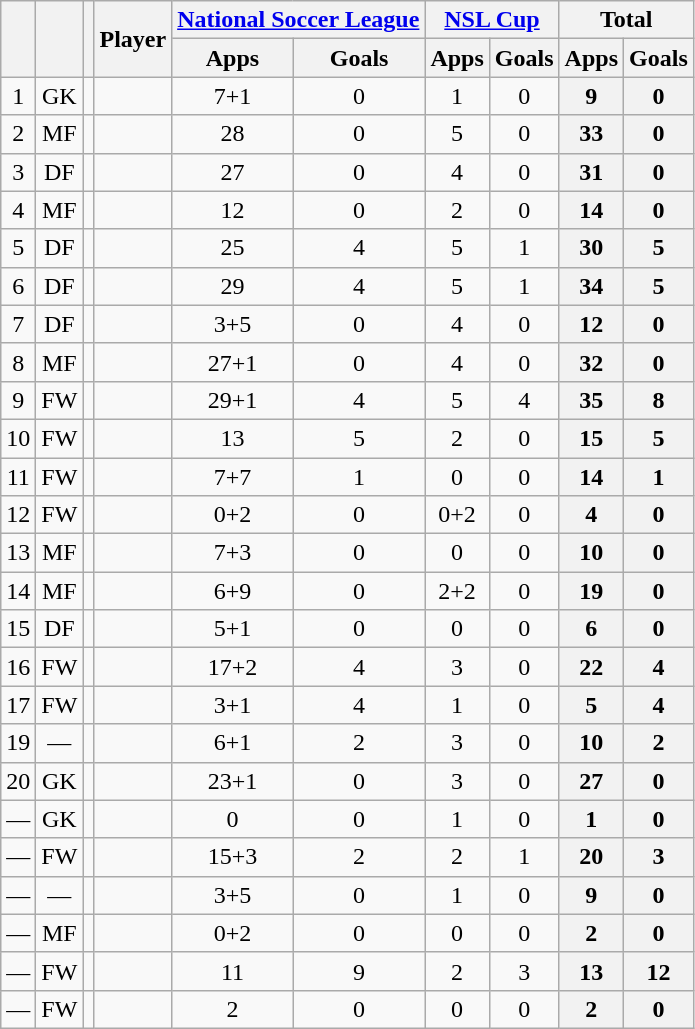<table class="wikitable sortable" style="text-align:center">
<tr>
<th rowspan="2"></th>
<th rowspan="2"></th>
<th rowspan="2"></th>
<th rowspan="2">Player</th>
<th colspan="2"><a href='#'>National Soccer League</a></th>
<th colspan="2"><a href='#'>NSL Cup</a></th>
<th colspan="2">Total</th>
</tr>
<tr>
<th>Apps</th>
<th>Goals</th>
<th>Apps</th>
<th>Goals</th>
<th>Apps</th>
<th>Goals</th>
</tr>
<tr>
<td>1</td>
<td>GK</td>
<td></td>
<td align="left"><br></td>
<td>7+1</td>
<td>0<br></td>
<td>1</td>
<td>0<br></td>
<th>9</th>
<th>0</th>
</tr>
<tr>
<td>2</td>
<td>MF</td>
<td></td>
<td align="left"><br></td>
<td>28</td>
<td>0<br></td>
<td>5</td>
<td>0<br></td>
<th>33</th>
<th>0</th>
</tr>
<tr>
<td>3</td>
<td>DF</td>
<td></td>
<td align="left"><br></td>
<td>27</td>
<td>0<br></td>
<td>4</td>
<td>0<br></td>
<th>31</th>
<th>0</th>
</tr>
<tr>
<td>4</td>
<td>MF</td>
<td></td>
<td align="left"><br></td>
<td>12</td>
<td>0<br></td>
<td>2</td>
<td>0<br></td>
<th>14</th>
<th>0</th>
</tr>
<tr>
<td>5</td>
<td>DF</td>
<td></td>
<td align="left"><br></td>
<td>25</td>
<td>4<br></td>
<td>5</td>
<td>1<br></td>
<th>30</th>
<th>5</th>
</tr>
<tr>
<td>6</td>
<td>DF</td>
<td></td>
<td align="left"><br></td>
<td>29</td>
<td>4<br></td>
<td>5</td>
<td>1<br></td>
<th>34</th>
<th>5</th>
</tr>
<tr>
<td>7</td>
<td>DF</td>
<td></td>
<td align="left"><br></td>
<td>3+5</td>
<td>0<br></td>
<td>4</td>
<td>0<br></td>
<th>12</th>
<th>0</th>
</tr>
<tr>
<td>8</td>
<td>MF</td>
<td></td>
<td align="left"><br></td>
<td>27+1</td>
<td>0<br></td>
<td>4</td>
<td>0<br></td>
<th>32</th>
<th>0</th>
</tr>
<tr>
<td>9</td>
<td>FW</td>
<td></td>
<td align="left"><br></td>
<td>29+1</td>
<td>4<br></td>
<td>5</td>
<td>4<br></td>
<th>35</th>
<th>8</th>
</tr>
<tr>
<td>10</td>
<td>FW</td>
<td></td>
<td align="left"><br></td>
<td>13</td>
<td>5<br></td>
<td>2</td>
<td>0<br></td>
<th>15</th>
<th>5</th>
</tr>
<tr>
<td>11</td>
<td>FW</td>
<td></td>
<td align="left"><br></td>
<td>7+7</td>
<td>1<br></td>
<td>0</td>
<td>0<br></td>
<th>14</th>
<th>1</th>
</tr>
<tr>
<td>12</td>
<td>FW</td>
<td></td>
<td align="left"><br></td>
<td>0+2</td>
<td>0<br></td>
<td>0+2</td>
<td>0<br></td>
<th>4</th>
<th>0</th>
</tr>
<tr>
<td>13</td>
<td>MF</td>
<td></td>
<td align="left"><br></td>
<td>7+3</td>
<td>0<br></td>
<td>0</td>
<td>0<br></td>
<th>10</th>
<th>0</th>
</tr>
<tr>
<td>14</td>
<td>MF</td>
<td></td>
<td align="left"><br></td>
<td>6+9</td>
<td>0<br></td>
<td>2+2</td>
<td>0<br></td>
<th>19</th>
<th>0</th>
</tr>
<tr>
<td>15</td>
<td>DF</td>
<td></td>
<td align="left"><br></td>
<td>5+1</td>
<td>0<br></td>
<td>0</td>
<td>0<br></td>
<th>6</th>
<th>0</th>
</tr>
<tr>
<td>16</td>
<td>FW</td>
<td></td>
<td align="left"><br></td>
<td>17+2</td>
<td>4<br></td>
<td>3</td>
<td>0<br></td>
<th>22</th>
<th>4</th>
</tr>
<tr>
<td>17</td>
<td>FW</td>
<td></td>
<td align="left"><br></td>
<td>3+1</td>
<td>4<br></td>
<td>1</td>
<td>0<br></td>
<th>5</th>
<th>4</th>
</tr>
<tr>
<td>19</td>
<td>—</td>
<td></td>
<td align="left"><br></td>
<td>6+1</td>
<td>2<br></td>
<td>3</td>
<td>0<br></td>
<th>10</th>
<th>2</th>
</tr>
<tr>
<td>20</td>
<td>GK</td>
<td></td>
<td align="left"><br></td>
<td>23+1</td>
<td>0<br></td>
<td>3</td>
<td>0<br></td>
<th>27</th>
<th>0</th>
</tr>
<tr>
<td>—</td>
<td>GK</td>
<td></td>
<td align="left"><br></td>
<td>0</td>
<td>0<br></td>
<td>1</td>
<td>0<br></td>
<th>1</th>
<th>0</th>
</tr>
<tr>
<td>—</td>
<td>FW</td>
<td></td>
<td align="left"><br></td>
<td>15+3</td>
<td>2<br></td>
<td>2</td>
<td>1<br></td>
<th>20</th>
<th>3</th>
</tr>
<tr>
<td>—</td>
<td>—</td>
<td></td>
<td align="left"><br></td>
<td>3+5</td>
<td>0<br></td>
<td>1</td>
<td>0<br></td>
<th>9</th>
<th>0</th>
</tr>
<tr>
<td>—</td>
<td>MF</td>
<td></td>
<td align="left"><br></td>
<td>0+2</td>
<td>0<br></td>
<td>0</td>
<td>0<br></td>
<th>2</th>
<th>0</th>
</tr>
<tr>
<td>—</td>
<td>FW</td>
<td></td>
<td align="left"><br></td>
<td>11</td>
<td>9<br></td>
<td>2</td>
<td>3<br></td>
<th>13</th>
<th>12</th>
</tr>
<tr>
<td>—</td>
<td>FW</td>
<td></td>
<td align="left"><br></td>
<td>2</td>
<td>0<br></td>
<td>0</td>
<td>0<br></td>
<th>2</th>
<th>0</th>
</tr>
</table>
